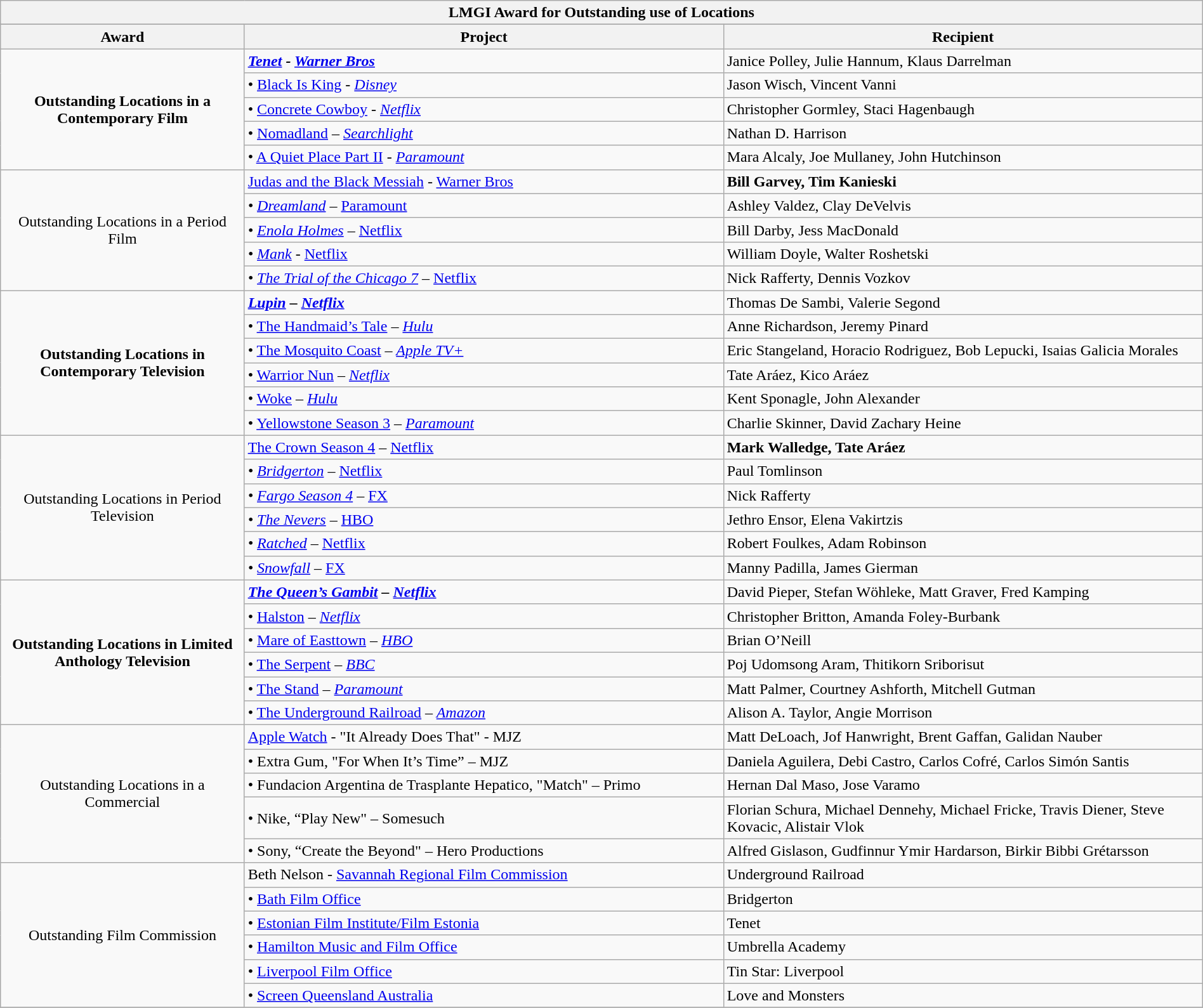<table class=wikitable width="100%">
<tr>
<th colspan="3">LMGI Award for Outstanding use of Locations</th>
</tr>
<tr>
</tr>
<tr>
<th width="200"><strong>Award</strong></th>
<th width="400"><strong>Project</strong></th>
<th width="400"><strong>Recipient</strong></th>
</tr>
<tr>
<td rowspan="5" style="text-align:center;"><strong>Outstanding Locations in a Contemporary Film</strong></td>
<td><strong><em> <a href='#'>Tenet</a><em> - <a href='#'>Warner Bros</a><strong></td>
<td></strong>Janice Polley, Julie Hannum, Klaus Darrelman<strong></td>
</tr>
<tr>
<td></em>• <a href='#'>Black Is King</a><em> - <a href='#'>Disney</a></td>
<td>Jason Wisch, Vincent Vanni</td>
</tr>
<tr>
<td></em>• <a href='#'>Concrete Cowboy</a><em> - <a href='#'>Netflix</a></td>
<td>Christopher Gormley, Staci Hagenbaugh</td>
</tr>
<tr>
<td></em>• <a href='#'>Nomadland</a><em> – <a href='#'>Searchlight</a></td>
<td>Nathan D. Harrison</td>
</tr>
<tr>
<td></em>• <a href='#'>A Quiet Place Part II</a><em> - <a href='#'>Paramount</a></td>
<td>Mara Alcaly, Joe Mullaney, John Hutchinson</td>
</tr>
<tr>
<td rowspan="5" style="text-align:center;"></strong>Outstanding Locations in a Period Film<strong></td>
<td></em></strong><a href='#'>Judas and the Black Messiah</a></em> - <a href='#'>Warner Bros</a></strong></td>
<td><strong>Bill Garvey, Tim Kanieski</strong></td>
</tr>
<tr>
<td><em>• <a href='#'>Dreamland</a></em> – <a href='#'>Paramount</a></td>
<td>Ashley Valdez, Clay DeVelvis</td>
</tr>
<tr>
<td><em>• <a href='#'>Enola Holmes</a></em> – <a href='#'>Netflix</a></td>
<td>Bill Darby, Jess MacDonald</td>
</tr>
<tr>
<td><em>• <a href='#'>Mank</a></em> - <a href='#'>Netflix</a></td>
<td>William Doyle, Walter Roshetski</td>
</tr>
<tr>
<td><em>• <a href='#'>The Trial of the Chicago 7</a></em> – <a href='#'>Netflix</a></td>
<td>Nick Rafferty, Dennis Vozkov</td>
</tr>
<tr>
<td rowspan="6" style="text-align:center;"><strong>Outstanding Locations in Contemporary Television</strong></td>
<td><strong><em><a href='#'>Lupin</a><em> – <a href='#'>Netflix</a><strong></td>
<td></strong>Thomas De Sambi, Valerie Segond<strong></td>
</tr>
<tr>
<td></em>• <a href='#'>The Handmaid’s Tale</a><em> – <a href='#'>Hulu</a></td>
<td>Anne Richardson, Jeremy Pinard</td>
</tr>
<tr>
<td></em>• <a href='#'>The Mosquito Coast</a><em> – <a href='#'>Apple TV+</a></td>
<td>Eric Stangeland, Horacio Rodriguez, Bob Lepucki, Isaias Galicia Morales</td>
</tr>
<tr>
<td></em>• <a href='#'>Warrior Nun</a><em> – <a href='#'>Netflix</a></td>
<td>Tate Aráez, Kico Aráez</td>
</tr>
<tr>
<td></em>• <a href='#'>Woke</a><em> – <a href='#'>Hulu</a></td>
<td>Kent Sponagle, John Alexander</td>
</tr>
<tr>
<td></em>• <a href='#'>Yellowstone Season 3</a><em> – <a href='#'>Paramount</a></td>
<td>Charlie Skinner, David Zachary Heine</td>
</tr>
<tr>
<td rowspan="6" style="text-align:center;"></strong>Outstanding Locations in Period Television<strong></td>
<td></em></strong> <a href='#'>The Crown Season 4</a></em> – <a href='#'>Netflix</a></strong></td>
<td><strong>Mark Walledge, Tate Aráez</strong></td>
</tr>
<tr>
<td><em>• <a href='#'>Bridgerton</a></em> – <a href='#'>Netflix</a></td>
<td>Paul Tomlinson</td>
</tr>
<tr>
<td><em>• <a href='#'>Fargo Season 4</a></em> – <a href='#'>FX</a></td>
<td>Nick Rafferty</td>
</tr>
<tr>
<td><em>• <a href='#'>The Nevers</a></em> – <a href='#'>HBO</a></td>
<td>Jethro Ensor, Elena Vakirtzis</td>
</tr>
<tr>
<td><em>• <a href='#'>Ratched</a></em> – <a href='#'>Netflix</a></td>
<td>Robert Foulkes, Adam Robinson</td>
</tr>
<tr>
<td><em>• <a href='#'>Snowfall</a></em> – <a href='#'>FX</a></td>
<td>Manny Padilla, James Gierman</td>
</tr>
<tr>
<td rowspan="6" style="text-align:center;"><strong>Outstanding Locations in Limited Anthology Television</strong></td>
<td><strong><em><a href='#'>The Queen’s Gambit</a><em> – <a href='#'>Netflix</a><strong></td>
<td></strong>David Pieper, Stefan Wöhleke, Matt Graver, Fred Kamping<strong></td>
</tr>
<tr>
<td></em>• <a href='#'>Halston</a><em> – <a href='#'>Netflix</a></td>
<td>Christopher Britton, Amanda Foley-Burbank</td>
</tr>
<tr>
<td></em>• <a href='#'>Mare of Easttown</a><em> – <a href='#'>HBO</a></td>
<td>Brian O’Neill</td>
</tr>
<tr>
<td></em>• <a href='#'>The Serpent</a><em> – <a href='#'>BBC</a></td>
<td>Poj Udomsong Aram, Thitikorn Sriborisut</td>
</tr>
<tr>
<td></em>• <a href='#'>The Stand</a><em> – <a href='#'>Paramount</a></td>
<td>Matt Palmer, Courtney Ashforth, Mitchell Gutman</td>
</tr>
<tr>
<td></em>• <a href='#'>The Underground Railroad</a><em> – <a href='#'>Amazon</a></td>
<td>Alison A. Taylor, Angie Morrison</td>
</tr>
<tr>
<td rowspan="5" style="text-align:center;"></strong>Outstanding Locations in a Commercial<strong></td>
<td></strong><a href='#'>Apple Watch</a> - "It Already Does That" - MJZ<strong></td>
<td></strong>Matt DeLoach, Jof Hanwright, Brent Gaffan, Galidan Nauber<strong></td>
</tr>
<tr>
<td>• Extra Gum, "For When It’s Time”  – MJZ</td>
<td>Daniela Aguilera, Debi Castro, Carlos Cofré, Carlos Simón Santis</td>
</tr>
<tr>
<td>• Fundacion Argentina de Trasplante Hepatico, "Match" – Primo</td>
<td>Hernan Dal Maso, Jose Varamo</td>
</tr>
<tr>
<td>• Nike, “Play New" – Somesuch</td>
<td>Florian Schura, Michael Dennehy, Michael Fricke, Travis Diener, Steve Kovacic, Alistair Vlok</td>
</tr>
<tr>
<td>• Sony, “Create the Beyond" – Hero Productions</td>
<td>Alfred Gislason, Gudfinnur Ymir Hardarson, Birkir Bibbi Grétarsson</td>
</tr>
<tr>
<td rowspan="6" style="text-align:center;"></strong>Outstanding Film Commission<strong></td>
<td></strong>Beth Nelson - <a href='#'>Savannah Regional Film Commission</a><strong></td>
<td></strong>Underground Railroad<strong></td>
</tr>
<tr>
<td>• <a href='#'>Bath Film Office</a></td>
<td></em>Bridgerton<em></td>
</tr>
<tr>
<td>• <a href='#'>Estonian Film Institute/Film Estonia</a></td>
<td></em>Tenet<em></td>
</tr>
<tr>
<td>• <a href='#'>Hamilton Music and Film Office</a></td>
<td></em>Umbrella Academy<em></td>
</tr>
<tr>
<td>• <a href='#'>Liverpool Film Office</a></td>
<td></em>Tin Star: Liverpool<em></td>
</tr>
<tr>
<td>• <a href='#'>Screen Queensland Australia</a></td>
<td></em>Love and Monsters<em></td>
</tr>
<tr>
</tr>
</table>
